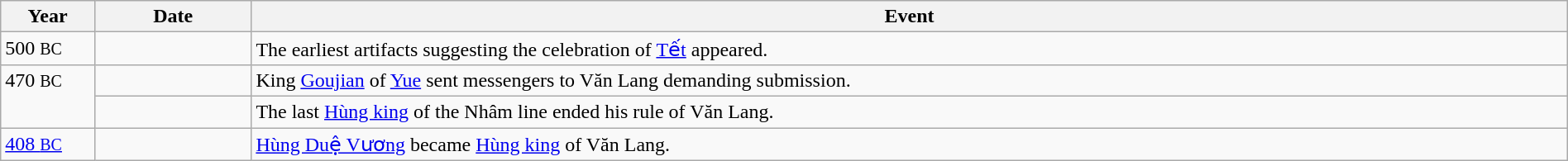<table class="wikitable" width="100%">
<tr>
<th style="width:6%">Year</th>
<th style="width:10%">Date</th>
<th>Event</th>
</tr>
<tr>
<td>500 <small>BC</small></td>
<td></td>
<td>The earliest artifacts suggesting the celebration of <a href='#'>Tết</a> appeared.</td>
</tr>
<tr>
<td rowspan="2" valign="top">470 <small>BC</small></td>
<td></td>
<td>King <a href='#'>Goujian</a> of <a href='#'>Yue</a> sent messengers to Văn Lang demanding submission.</td>
</tr>
<tr>
<td></td>
<td>The last <a href='#'>Hùng king</a> of the Nhâm line ended his rule of Văn Lang.</td>
</tr>
<tr>
<td><a href='#'>408 <small>BC</small></a></td>
<td></td>
<td><a href='#'>Hùng Duệ Vương</a> became <a href='#'>Hùng king</a> of Văn Lang.</td>
</tr>
</table>
